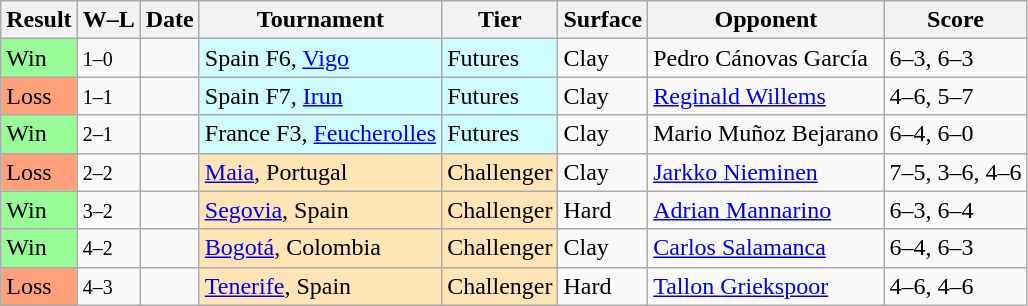<table class="sortable wikitable">
<tr>
<th>Result</th>
<th class="unsortable">W–L</th>
<th>Date</th>
<th>Tournament</th>
<th>Tier</th>
<th>Surface</th>
<th>Opponent</th>
<th class="unsortable">Score</th>
</tr>
<tr>
<td bgcolor=98FB98>Win</td>
<td><small>1–0</small></td>
<td></td>
<td style="background:#cffcff;">Spain F6, <a href='#'>Vigo</a></td>
<td style="background:#cffcff;">Futures</td>
<td>Clay</td>
<td> Pedro Cánovas García</td>
<td>6–3, 6–3</td>
</tr>
<tr>
<td bgcolor=FFA07A>Loss</td>
<td><small>1–1</small></td>
<td></td>
<td style="background:#cffcff;">Spain F7, <a href='#'>Irun</a></td>
<td style="background:#cffcff;">Futures</td>
<td>Clay</td>
<td> <a href='#'>Reginald Willems</a></td>
<td>4–6, 5–7</td>
</tr>
<tr>
<td bgcolor=98FB98>Win</td>
<td><small>2–1</small></td>
<td></td>
<td style="background:#cffcff;">France F3, <a href='#'>Feucherolles</a></td>
<td style="background:#cffcff;">Futures</td>
<td>Clay</td>
<td> Mario Muñoz Bejarano</td>
<td>6–4, 6–0</td>
</tr>
<tr>
<td bgcolor=FFA07A>Loss</td>
<td><small>2–2</small></td>
<td></td>
<td style="background:moccasin;"><a href='#'>Maia</a>, Portugal</td>
<td style="background:moccasin;">Challenger</td>
<td>Clay</td>
<td> <a href='#'>Jarkko Nieminen</a></td>
<td>7–5, 3–6, 4–6</td>
</tr>
<tr>
<td bgcolor=98FB98>Win</td>
<td><small>3–2</small></td>
<td><a href='#'></a></td>
<td style="background:moccasin;"><a href='#'>Segovia</a>, Spain</td>
<td style="background:moccasin;">Challenger</td>
<td>Hard</td>
<td> <a href='#'>Adrian Mannarino</a></td>
<td>6–3, 6–4</td>
</tr>
<tr>
<td bgcolor=98FB98>Win</td>
<td><small>4–2</small></td>
<td><a href='#'></a></td>
<td style="background:moccasin;"><a href='#'>Bogotá</a>, Colombia</td>
<td style="background:moccasin;">Challenger</td>
<td>Clay</td>
<td> <a href='#'>Carlos Salamanca</a></td>
<td>6–4, 6–3</td>
</tr>
<tr>
<td bgcolor=FFA07A>Loss</td>
<td><small>4–3</small></td>
<td><a href='#'></a></td>
<td style="background:moccasin;"><a href='#'>Tenerife</a>, Spain</td>
<td style="background:moccasin;">Challenger</td>
<td>Hard</td>
<td> <a href='#'>Tallon Griekspoor</a></td>
<td>4–6, 4–6</td>
</tr>
</table>
